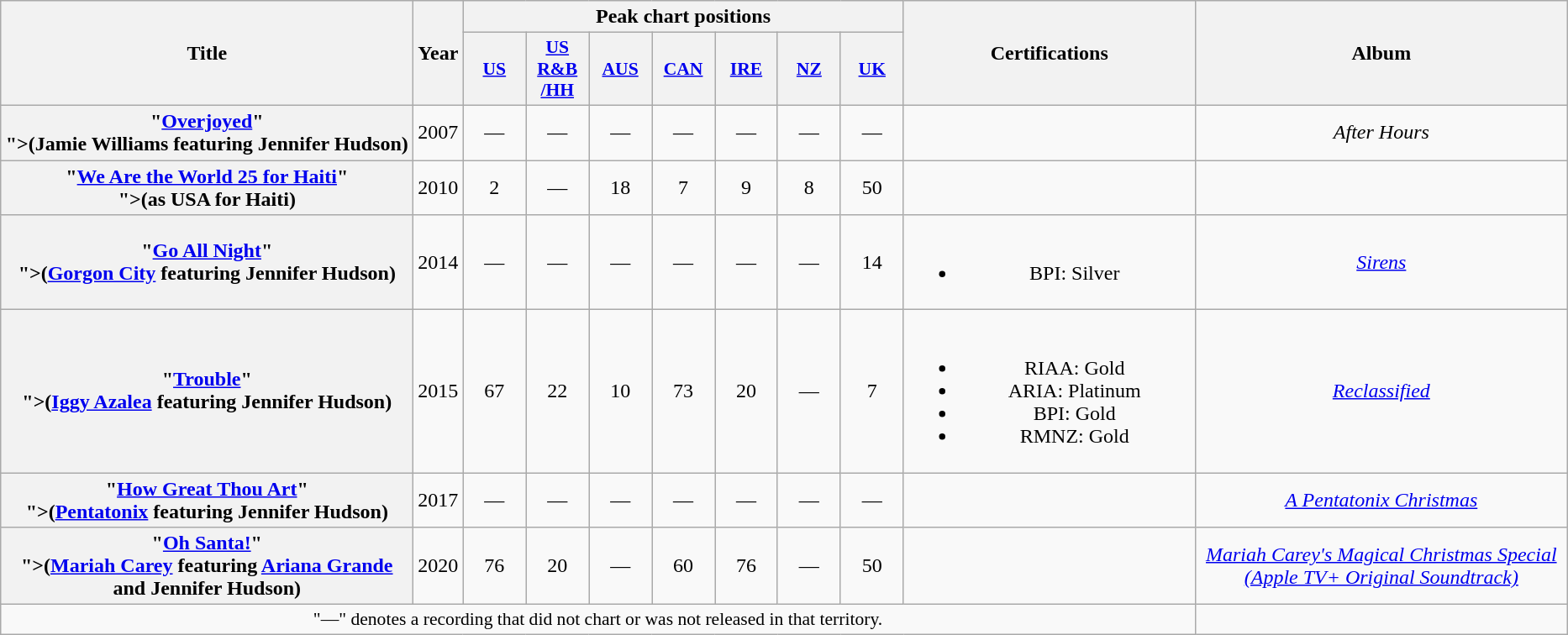<table class="wikitable plainrowheaders" style="text-align:center;" border="1">
<tr>
<th scope="col" rowspan="2" style="width:20em;">Title</th>
<th scope="col" rowspan="2">Year</th>
<th scope="col" colspan="7">Peak chart positions</th>
<th scope="col" rowspan="2" style="width:14em;">Certifications</th>
<th scope="col" rowspan="2" style="width:18em;">Album</th>
</tr>
<tr>
<th scope="col" style="width:3em;font-size:90%;"><a href='#'>US</a><br></th>
<th scope="col" style="width:3em;font-size:90%;"><a href='#'>US R&B<br>/HH</a><br></th>
<th scope="col" style="width:3em;font-size:90%;"><a href='#'>AUS</a><br></th>
<th scope="col" style="width:3em;font-size:90%;"><a href='#'>CAN</a><br></th>
<th scope="col" style="width:3em;font-size:90%;"><a href='#'>IRE</a><br></th>
<th scope="col" style="width:3em;font-size:90%;"><a href='#'>NZ</a><br></th>
<th scope="col" style="width:3em;font-size:90%;"><a href='#'>UK</a><br></th>
</tr>
<tr>
<th scope="row">"<a href='#'>Overjoyed</a>"<br><span>">(Jamie Williams featuring Jennifer Hudson)</span></th>
<td rowspan="1">2007</td>
<td>—</td>
<td>—</td>
<td>—</td>
<td>—</td>
<td>—</td>
<td>—</td>
<td>—</td>
<td></td>
<td><em>After Hours</em></td>
</tr>
<tr>
<th scope="row">"<a href='#'>We Are the World 25 for Haiti</a>"<br><span>">(as USA for Haiti)</span></th>
<td>2010</td>
<td>2</td>
<td>—</td>
<td>18</td>
<td>7</td>
<td>9</td>
<td>8</td>
<td>50</td>
<td></td>
<td></td>
</tr>
<tr>
<th scope="row">"<a href='#'>Go All Night</a>"<br><span>">(<a href='#'>Gorgon City</a> featuring Jennifer Hudson)</span></th>
<td>2014</td>
<td>—</td>
<td>—</td>
<td>—</td>
<td>—</td>
<td>—</td>
<td>—</td>
<td>14</td>
<td><br><ul><li>BPI: Silver</li></ul></td>
<td><em><a href='#'>Sirens</a></em></td>
</tr>
<tr>
<th scope="row">"<a href='#'>Trouble</a>"<br><span>">(<a href='#'>Iggy Azalea</a> featuring Jennifer Hudson)</span></th>
<td>2015</td>
<td>67</td>
<td>22</td>
<td>10</td>
<td>73</td>
<td>20</td>
<td>—</td>
<td>7</td>
<td><br><ul><li>RIAA: Gold</li><li>ARIA: Platinum</li><li>BPI: Gold</li><li>RMNZ: Gold</li></ul></td>
<td><em><a href='#'>Reclassified</a></em></td>
</tr>
<tr>
<th scope="row">"<a href='#'>How Great Thou Art</a>"<br><span>">(<a href='#'>Pentatonix</a> featuring Jennifer Hudson)</span></th>
<td>2017</td>
<td>—</td>
<td>—</td>
<td>—</td>
<td>—</td>
<td>—</td>
<td>—</td>
<td>—</td>
<td></td>
<td><em><a href='#'>A Pentatonix Christmas</a></em></td>
</tr>
<tr>
<th scope="row">"<a href='#'>Oh Santa!</a>"<br><span>">(<a href='#'>Mariah Carey</a> featuring <a href='#'>Ariana Grande</a> and Jennifer Hudson)</span></th>
<td>2020</td>
<td>76</td>
<td>20</td>
<td>—</td>
<td>60</td>
<td>76</td>
<td>—</td>
<td>50</td>
<td></td>
<td><em><a href='#'>Mariah Carey's Magical Christmas Special (Apple TV+ Original Soundtrack)</a></em></td>
</tr>
<tr>
<td colspan="10" style="font-size:90%">"—" denotes a recording that did not chart or was not released in that territory.</td>
</tr>
</table>
